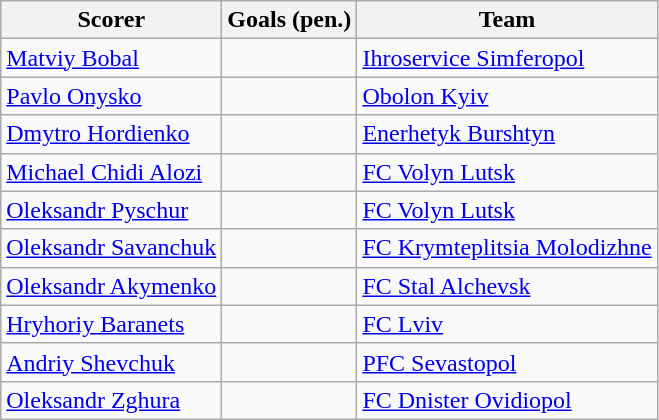<table class="wikitable">
<tr>
<th>Scorer</th>
<th>Goals (pen.)</th>
<th>Team</th>
</tr>
<tr>
<td> <a href='#'>Matviy Bobal</a></td>
<td></td>
<td><a href='#'>Ihroservice Simferopol</a></td>
</tr>
<tr>
<td> <a href='#'>Pavlo Onysko</a></td>
<td></td>
<td><a href='#'>Obolon Kyiv</a></td>
</tr>
<tr>
<td> <a href='#'>Dmytro Hordienko</a></td>
<td></td>
<td><a href='#'>Enerhetyk Burshtyn</a></td>
</tr>
<tr>
<td> <a href='#'>Michael Chidi Alozi</a></td>
<td></td>
<td><a href='#'>FC Volyn Lutsk</a></td>
</tr>
<tr>
<td> <a href='#'>Oleksandr Pyschur</a></td>
<td></td>
<td><a href='#'>FC Volyn Lutsk</a></td>
</tr>
<tr>
<td> <a href='#'>Oleksandr Savanchuk</a></td>
<td></td>
<td><a href='#'>FC Krymteplitsia Molodizhne</a></td>
</tr>
<tr>
<td> <a href='#'>Oleksandr Akymenko</a></td>
<td></td>
<td><a href='#'>FC Stal Alchevsk</a></td>
</tr>
<tr>
<td> <a href='#'>Hryhoriy Baranets</a></td>
<td></td>
<td><a href='#'>FC Lviv</a></td>
</tr>
<tr>
<td> <a href='#'>Andriy Shevchuk</a></td>
<td></td>
<td><a href='#'>PFC Sevastopol</a></td>
</tr>
<tr>
<td> <a href='#'>Oleksandr Zghura</a></td>
<td></td>
<td><a href='#'>FC Dnister Ovidiopol</a></td>
</tr>
</table>
